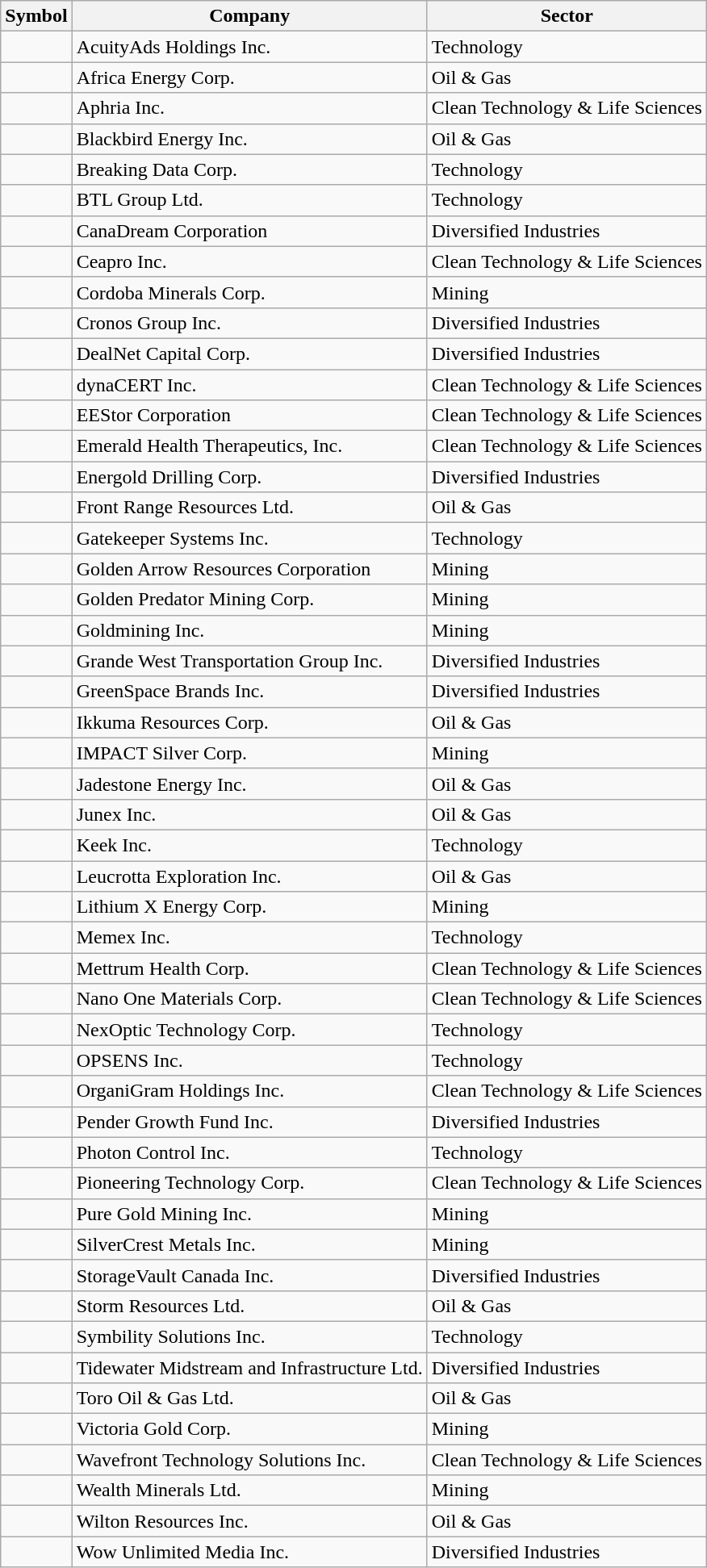<table class="wikitable sortable">
<tr>
<th>Symbol</th>
<th>Company</th>
<th>Sector</th>
</tr>
<tr>
<td></td>
<td>AcuityAds Holdings Inc.</td>
<td>Technology</td>
</tr>
<tr>
<td></td>
<td>Africa Energy Corp.</td>
<td>Oil & Gas</td>
</tr>
<tr>
<td></td>
<td>Aphria Inc.</td>
<td>Clean Technology & Life Sciences</td>
</tr>
<tr>
<td></td>
<td>Blackbird Energy Inc.</td>
<td>Oil & Gas</td>
</tr>
<tr>
<td></td>
<td>Breaking Data Corp.</td>
<td>Technology</td>
</tr>
<tr>
<td></td>
<td>BTL Group Ltd.</td>
<td>Technology</td>
</tr>
<tr>
<td></td>
<td>CanaDream Corporation</td>
<td>Diversified Industries</td>
</tr>
<tr>
<td></td>
<td>Ceapro Inc.</td>
<td>Clean Technology & Life Sciences</td>
</tr>
<tr>
<td></td>
<td>Cordoba Minerals Corp.</td>
<td>Mining</td>
</tr>
<tr>
<td></td>
<td>Cronos Group Inc.</td>
<td>Diversified Industries</td>
</tr>
<tr>
<td></td>
<td>DealNet Capital Corp.</td>
<td>Diversified Industries</td>
</tr>
<tr>
<td></td>
<td>dynaCERT Inc.</td>
<td>Clean Technology & Life Sciences</td>
</tr>
<tr>
<td></td>
<td>EEStor Corporation</td>
<td>Clean Technology & Life Sciences</td>
</tr>
<tr>
<td></td>
<td>Emerald Health Therapeutics, Inc.</td>
<td>Clean Technology & Life Sciences</td>
</tr>
<tr>
<td></td>
<td>Energold Drilling Corp.</td>
<td>Diversified Industries</td>
</tr>
<tr>
<td></td>
<td>Front Range Resources Ltd.</td>
<td>Oil & Gas</td>
</tr>
<tr>
<td></td>
<td>Gatekeeper Systems Inc.</td>
<td>Technology</td>
</tr>
<tr>
<td></td>
<td>Golden Arrow Resources Corporation</td>
<td>Mining</td>
</tr>
<tr>
<td></td>
<td>Golden Predator Mining Corp.</td>
<td>Mining</td>
</tr>
<tr>
<td></td>
<td>Goldmining Inc.</td>
<td>Mining</td>
</tr>
<tr>
<td></td>
<td>Grande West Transportation Group Inc.</td>
<td>Diversified Industries</td>
</tr>
<tr>
<td></td>
<td>GreenSpace Brands Inc.</td>
<td>Diversified Industries</td>
</tr>
<tr>
<td></td>
<td>Ikkuma Resources Corp.</td>
<td>Oil & Gas</td>
</tr>
<tr>
<td></td>
<td>IMPACT Silver Corp.</td>
<td>Mining</td>
</tr>
<tr>
<td></td>
<td>Jadestone Energy Inc.</td>
<td>Oil & Gas</td>
</tr>
<tr>
<td></td>
<td>Junex Inc.</td>
<td>Oil & Gas</td>
</tr>
<tr>
<td></td>
<td>Keek Inc.</td>
<td>Technology</td>
</tr>
<tr>
<td></td>
<td>Leucrotta Exploration Inc.</td>
<td>Oil & Gas</td>
</tr>
<tr>
<td></td>
<td>Lithium X Energy Corp.</td>
<td>Mining</td>
</tr>
<tr>
<td></td>
<td>Memex Inc.</td>
<td>Technology</td>
</tr>
<tr>
<td></td>
<td>Mettrum Health Corp.</td>
<td>Clean Technology & Life Sciences</td>
</tr>
<tr>
<td></td>
<td>Nano One Materials Corp.</td>
<td>Clean Technology & Life Sciences</td>
</tr>
<tr>
<td></td>
<td>NexOptic Technology Corp.</td>
<td>Technology</td>
</tr>
<tr>
<td></td>
<td>OPSENS Inc.</td>
<td>Technology</td>
</tr>
<tr>
<td></td>
<td>OrganiGram Holdings Inc.</td>
<td>Clean Technology & Life Sciences</td>
</tr>
<tr>
<td></td>
<td>Pender Growth Fund Inc.</td>
<td>Diversified Industries</td>
</tr>
<tr>
<td></td>
<td>Photon Control Inc.</td>
<td>Technology</td>
</tr>
<tr>
<td></td>
<td>Pioneering Technology Corp.</td>
<td>Clean Technology & Life Sciences</td>
</tr>
<tr>
<td></td>
<td>Pure Gold Mining Inc.</td>
<td>Mining</td>
</tr>
<tr>
<td></td>
<td>SilverCrest Metals Inc.</td>
<td>Mining</td>
</tr>
<tr>
<td></td>
<td>StorageVault Canada Inc.</td>
<td>Diversified Industries</td>
</tr>
<tr>
<td></td>
<td>Storm Resources Ltd.</td>
<td>Oil & Gas</td>
</tr>
<tr>
<td></td>
<td>Symbility Solutions Inc.</td>
<td>Technology</td>
</tr>
<tr>
<td></td>
<td>Tidewater Midstream and Infrastructure Ltd.</td>
<td>Diversified Industries</td>
</tr>
<tr>
<td></td>
<td>Toro Oil & Gas Ltd.</td>
<td>Oil & Gas</td>
</tr>
<tr>
<td></td>
<td>Victoria Gold Corp.</td>
<td>Mining</td>
</tr>
<tr>
<td></td>
<td>Wavefront Technology Solutions Inc.</td>
<td>Clean Technology & Life Sciences</td>
</tr>
<tr>
<td></td>
<td>Wealth Minerals Ltd.</td>
<td>Mining</td>
</tr>
<tr>
<td></td>
<td>Wilton Resources Inc.</td>
<td>Oil & Gas</td>
</tr>
<tr>
<td></td>
<td>Wow Unlimited Media Inc.</td>
<td>Diversified Industries</td>
</tr>
</table>
